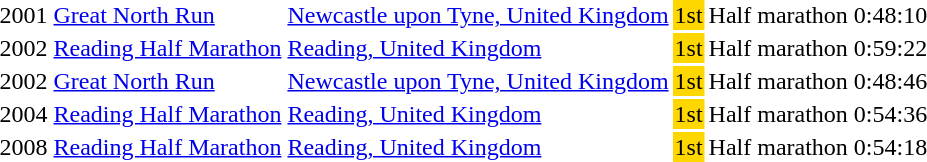<table>
<tr>
<td>2001</td>
<td><a href='#'>Great North Run</a></td>
<td><a href='#'> Newcastle upon Tyne, United Kingdom</a></td>
<td bgcolor="gold">1st</td>
<td>Half marathon</td>
<td>0:48:10</td>
</tr>
<tr>
<td>2002</td>
<td><a href='#'>Reading Half Marathon</a></td>
<td><a href='#'>Reading, United Kingdom</a></td>
<td bgcolor="gold">1st</td>
<td>Half marathon</td>
<td>0:59:22</td>
</tr>
<tr>
<td>2002</td>
<td><a href='#'>Great North Run</a></td>
<td><a href='#'> Newcastle upon Tyne, United Kingdom</a></td>
<td bgcolor="gold">1st</td>
<td>Half marathon</td>
<td>0:48:46</td>
</tr>
<tr>
<td>2004</td>
<td><a href='#'>Reading Half Marathon</a></td>
<td><a href='#'>Reading, United Kingdom</a></td>
<td bgcolor="gold">1st</td>
<td>Half marathon</td>
<td>0:54:36</td>
</tr>
<tr>
<td>2008</td>
<td><a href='#'>Reading Half Marathon</a></td>
<td><a href='#'>Reading, United Kingdom</a></td>
<td bgcolor="gold">1st</td>
<td>Half marathon</td>
<td>0:54:18</td>
</tr>
</table>
